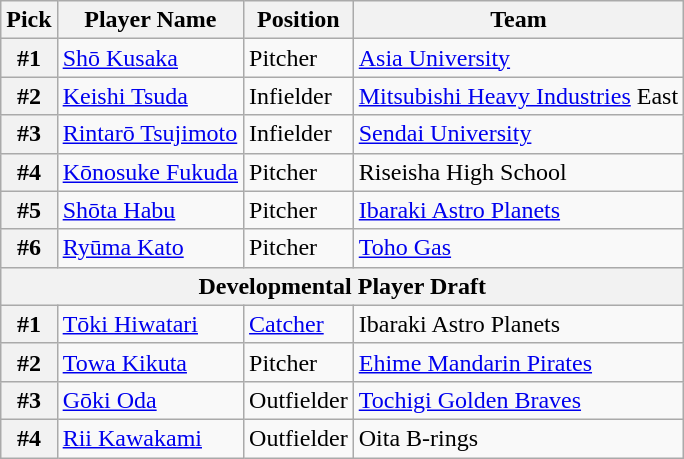<table class="wikitable">
<tr>
<th>Pick</th>
<th>Player Name</th>
<th>Position</th>
<th>Team</th>
</tr>
<tr>
<th>#1</th>
<td><a href='#'>Shō Kusaka</a></td>
<td>Pitcher</td>
<td><a href='#'>Asia University</a></td>
</tr>
<tr>
<th>#2</th>
<td><a href='#'>Keishi Tsuda</a></td>
<td>Infielder</td>
<td><a href='#'>Mitsubishi Heavy Industries</a> East</td>
</tr>
<tr>
<th>#3</th>
<td><a href='#'>Rintarō Tsujimoto</a></td>
<td>Infielder</td>
<td><a href='#'>Sendai University</a></td>
</tr>
<tr>
<th>#4</th>
<td><a href='#'>Kōnosuke Fukuda</a></td>
<td>Pitcher</td>
<td>Riseisha High School</td>
</tr>
<tr>
<th>#5</th>
<td><a href='#'>Shōta Habu</a></td>
<td>Pitcher</td>
<td><a href='#'>Ibaraki Astro Planets</a></td>
</tr>
<tr>
<th>#6</th>
<td><a href='#'>Ryūma Kato</a></td>
<td>Pitcher</td>
<td><a href='#'>Toho Gas</a></td>
</tr>
<tr>
<th colspan="5">Developmental Player Draft</th>
</tr>
<tr>
<th>#1</th>
<td><a href='#'>Tōki Hiwatari</a></td>
<td><a href='#'>Catcher</a></td>
<td>Ibaraki Astro Planets</td>
</tr>
<tr>
<th>#2</th>
<td><a href='#'>Towa Kikuta</a></td>
<td>Pitcher</td>
<td><a href='#'>Ehime Mandarin Pirates</a></td>
</tr>
<tr>
<th>#3</th>
<td><a href='#'>Gōki Oda</a></td>
<td>Outfielder</td>
<td><a href='#'>Tochigi Golden Braves</a></td>
</tr>
<tr>
<th>#4</th>
<td><a href='#'>Rii Kawakami</a></td>
<td>Outfielder</td>
<td>Oita B-rings</td>
</tr>
</table>
